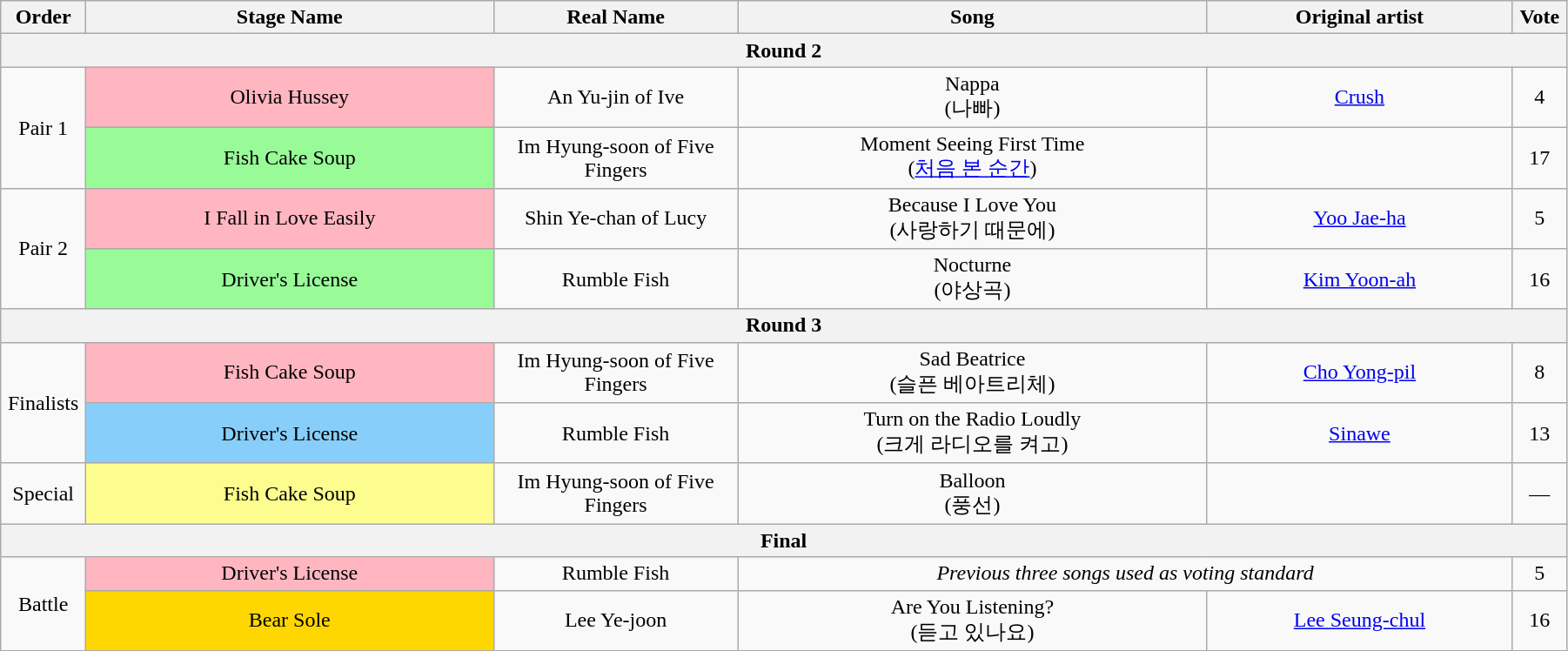<table class="wikitable" style="text-align:center; width:95%;">
<tr>
<th style="width:1%;">Order</th>
<th style="width:20%;">Stage Name</th>
<th style="width:12%;">Real Name</th>
<th style="width:23%;">Song</th>
<th style="width:15%;">Original artist</th>
<th style="width:1%;">Vote</th>
</tr>
<tr>
<th colspan=6>Round 2</th>
</tr>
<tr>
<td rowspan=2>Pair 1</td>
<td bgcolor="lightpink">Olivia Hussey</td>
<td>An Yu-jin of Ive</td>
<td>Nappa<br>(나빠)</td>
<td><a href='#'>Crush</a></td>
<td>4</td>
</tr>
<tr>
<td bgcolor="palegreen">Fish Cake Soup</td>
<td>Im Hyung-soon of Five Fingers</td>
<td>Moment Seeing First Time<br>(<a href='#'>처음 본 순간</a>)</td>
<td></td>
<td>17</td>
</tr>
<tr>
<td rowspan=2>Pair 2</td>
<td bgcolor="lightpink">I Fall in Love Easily</td>
<td>Shin Ye-chan of Lucy</td>
<td>Because I Love You<br>(사랑하기 때문에)</td>
<td><a href='#'>Yoo Jae-ha</a></td>
<td>5</td>
</tr>
<tr>
<td bgcolor="palegreen">Driver's License</td>
<td>Rumble Fish</td>
<td>Nocturne<br>(야상곡)</td>
<td><a href='#'>Kim Yoon-ah</a></td>
<td>16</td>
</tr>
<tr>
<th colspan=6>Round 3</th>
</tr>
<tr>
<td rowspan=2>Finalists</td>
<td bgcolor="lightpink">Fish Cake Soup</td>
<td>Im Hyung-soon of Five Fingers</td>
<td>Sad Beatrice<br>(슬픈 베아트리체)</td>
<td><a href='#'>Cho Yong-pil</a></td>
<td>8</td>
</tr>
<tr>
<td bgcolor="lightskyblue">Driver's License</td>
<td>Rumble Fish</td>
<td>Turn on the Radio Loudly<br>(크게 라디오를 켜고)</td>
<td><a href='#'>Sinawe</a></td>
<td>13</td>
</tr>
<tr>
<td>Special</td>
<td bgcolor="#FDFC8F">Fish Cake Soup</td>
<td>Im Hyung-soon of Five Fingers</td>
<td>Balloon<br>(풍선)</td>
<td></td>
<td>—</td>
</tr>
<tr>
<th colspan=6>Final</th>
</tr>
<tr>
<td rowspan=2>Battle</td>
<td bgcolor="lightpink">Driver's License</td>
<td>Rumble Fish</td>
<td colspan=2><em>Previous three songs used as voting standard</em></td>
<td>5</td>
</tr>
<tr>
<td bgcolor="gold">Bear Sole</td>
<td>Lee Ye-joon</td>
<td>Are You Listening?<br>(듣고 있나요)</td>
<td><a href='#'>Lee Seung-chul</a></td>
<td>16</td>
</tr>
</table>
